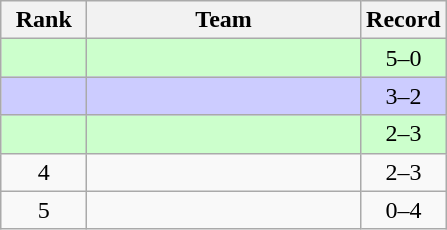<table class="wikitable" style="text-align: center">
<tr>
<th width=50>Rank</th>
<th width=175>Team</th>
<th width=50>Record</th>
</tr>
<tr bgcolor=ccffcc>
<td></td>
<td align=left></td>
<td>5–0</td>
</tr>
<tr bgcolor=ccccff>
<td></td>
<td align=left></td>
<td>3–2</td>
</tr>
<tr bgcolor=ccffcc>
<td></td>
<td align=left></td>
<td>2–3</td>
</tr>
<tr bgcolor=>
<td>4</td>
<td align=left></td>
<td>2–3</td>
</tr>
<tr>
<td>5</td>
<td align=left></td>
<td>0–4</td>
</tr>
</table>
